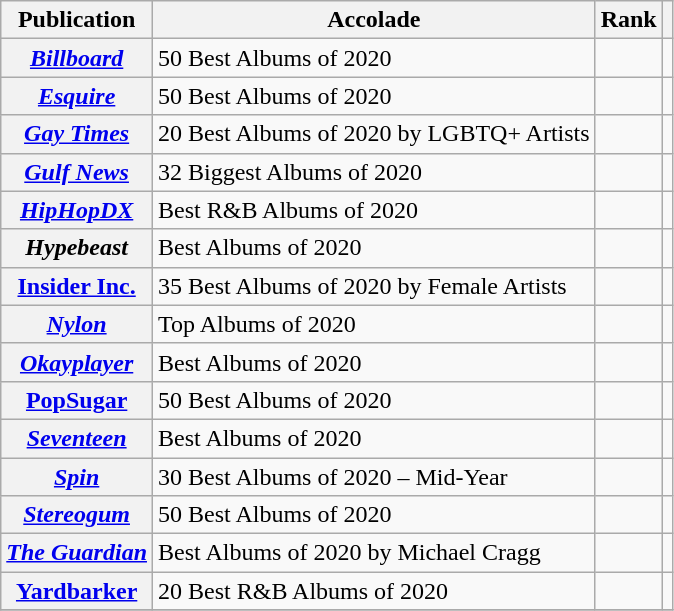<table class="wikitable sortable plainrowheaders">
<tr>
<th scope="col">Publication</th>
<th scope="col">Accolade</th>
<th scope="col">Rank</th>
<th scope="col" class="unsortable"></th>
</tr>
<tr>
<th scope="row"><em><a href='#'>Billboard</a></em></th>
<td>50 Best Albums of 2020</td>
<td></td>
<td></td>
</tr>
<tr>
<th scope="row"><em><a href='#'>Esquire</a></em></th>
<td>50 Best Albums of 2020</td>
<td></td>
<td></td>
</tr>
<tr>
<th scope="row"><em><a href='#'>Gay Times</a></em></th>
<td>20 Best Albums of 2020 by LGBTQ+ Artists</td>
<td></td>
<td></td>
</tr>
<tr>
<th scope="row"><em><a href='#'>Gulf News</a></em></th>
<td>32 Biggest Albums of 2020</td>
<td></td>
<td></td>
</tr>
<tr>
<th scope="row"><em><a href='#'>HipHopDX</a></em></th>
<td>Best R&B Albums of 2020</td>
<td></td>
<td></td>
</tr>
<tr>
<th scope="row"><em>Hypebeast</em></th>
<td>Best Albums of 2020</td>
<td></td>
<td></td>
</tr>
<tr>
<th scope="row"><a href='#'>Insider Inc.</a></th>
<td>35 Best Albums of 2020 by Female Artists</td>
<td></td>
<td></td>
</tr>
<tr>
<th scope="row"><em><a href='#'>Nylon</a></em></th>
<td>Top Albums of 2020</td>
<td></td>
<td></td>
</tr>
<tr>
<th scope="row"><em><a href='#'>Okayplayer</a></em></th>
<td>Best Albums of 2020</td>
<td></td>
<td></td>
</tr>
<tr>
<th scope="row"><a href='#'>PopSugar</a></th>
<td>50 Best Albums of 2020</td>
<td></td>
<td></td>
</tr>
<tr>
<th scope="row"><em><a href='#'>Seventeen</a></em></th>
<td>Best Albums of 2020</td>
<td></td>
<td></td>
</tr>
<tr>
<th scope="row"><em><a href='#'>Spin</a></em></th>
<td>30 Best Albums of 2020 – Mid-Year</td>
<td></td>
<td></td>
</tr>
<tr>
<th scope="row"><em><a href='#'>Stereogum</a></em></th>
<td>50 Best Albums of 2020</td>
<td></td>
<td></td>
</tr>
<tr>
<th scope="row"><em><a href='#'>The Guardian</a></em></th>
<td>Best Albums of 2020 by Michael Cragg</td>
<td></td>
<td></td>
</tr>
<tr>
<th scope="row"><a href='#'>Yardbarker</a></th>
<td>20 Best R&B Albums of 2020</td>
<td></td>
<td></td>
</tr>
<tr>
</tr>
</table>
